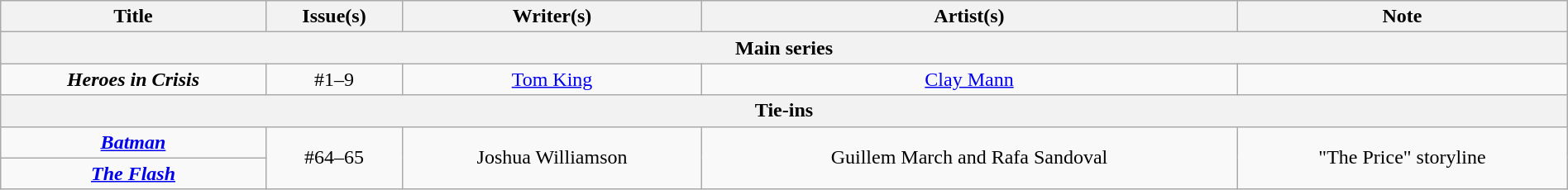<table class="wikitable" style="text-align: center; width:100%;">
<tr>
<th>Title</th>
<th>Issue(s)</th>
<th>Writer(s)</th>
<th>Artist(s)</th>
<th>Note</th>
</tr>
<tr>
<th colspan="5">Main series</th>
</tr>
<tr>
<td><strong><em>Heroes in Crisis</em></strong></td>
<td>#1–9</td>
<td><a href='#'>Tom King</a></td>
<td><a href='#'>Clay Mann</a></td>
<td></td>
</tr>
<tr>
<th colspan="5"><strong>Tie-ins</strong></th>
</tr>
<tr>
<td><strong><em><a href='#'>Batman</a></em></strong></td>
<td rowspan="2">#64–65</td>
<td rowspan="2">Joshua Williamson</td>
<td rowspan="2">Guillem March and Rafa Sandoval</td>
<td rowspan="2">"The Price" storyline</td>
</tr>
<tr>
<td><strong><em><a href='#'>The Flash</a></em></strong></td>
</tr>
</table>
